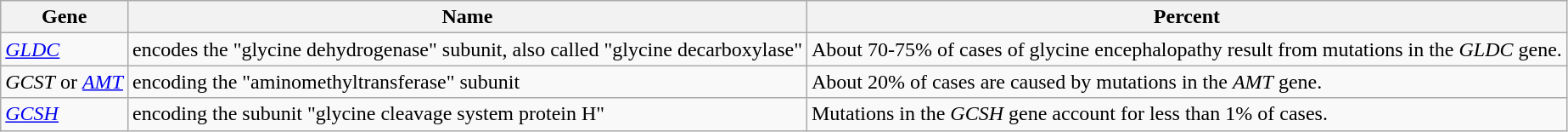<table class="wikitable">
<tr>
<th>Gene</th>
<th>Name</th>
<th>Percent</th>
</tr>
<tr>
<td><em><a href='#'>GLDC</a></em></td>
<td>encodes the "glycine dehydrogenase" subunit, also called "glycine decarboxylase"</td>
<td>About 70-75% of cases of glycine encephalopathy result from mutations in the <em>GLDC</em> gene.</td>
</tr>
<tr>
<td><em>GCST</em> or <em><a href='#'>AMT</a></em></td>
<td>encoding the "aminomethyltransferase" subunit</td>
<td>About 20% of cases are caused by mutations in the <em>AMT</em> gene.</td>
</tr>
<tr>
<td><em><a href='#'>GCSH</a></em></td>
<td>encoding the subunit "glycine cleavage system protein H"</td>
<td>Mutations in the <em>GCSH</em> gene account for less than 1% of cases.</td>
</tr>
</table>
